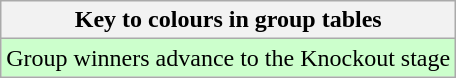<table class="wikitable">
<tr>
<th>Key to colours in group tables</th>
</tr>
<tr bgcolor=#ccffcc>
<td>Group winners advance to the Knockout stage</td>
</tr>
</table>
